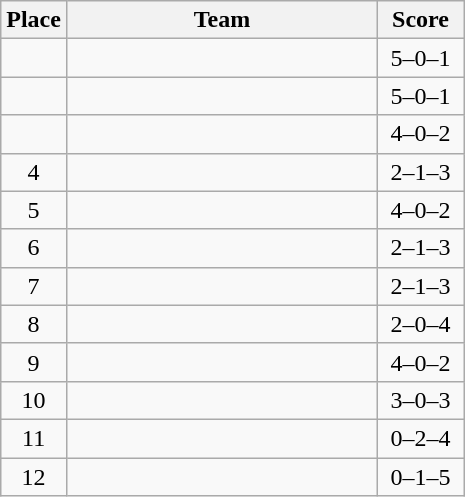<table class="wikitable" style="text-align:center;">
<tr>
<th width=30>Place</th>
<th width=200>Team</th>
<th width=50>Score</th>
</tr>
<tr>
<td></td>
<td align=left></td>
<td>5–0–1</td>
</tr>
<tr>
<td></td>
<td align="left"></td>
<td>5–0–1</td>
</tr>
<tr>
<td></td>
<td align="left"></td>
<td>4–0–2</td>
</tr>
<tr>
<td>4</td>
<td align=left></td>
<td>2–1–3</td>
</tr>
<tr>
<td>5</td>
<td align=left></td>
<td>4–0–2</td>
</tr>
<tr>
<td>6</td>
<td align=left></td>
<td>2–1–3</td>
</tr>
<tr>
<td>7</td>
<td align=left></td>
<td>2–1–3</td>
</tr>
<tr>
<td>8</td>
<td align=left></td>
<td>2–0–4</td>
</tr>
<tr>
<td>9</td>
<td align=left></td>
<td>4–0–2</td>
</tr>
<tr>
<td>10</td>
<td align=left></td>
<td>3–0–3</td>
</tr>
<tr>
<td>11</td>
<td align=left></td>
<td>0–2–4</td>
</tr>
<tr>
<td>12</td>
<td align=left></td>
<td>0–1–5</td>
</tr>
</table>
